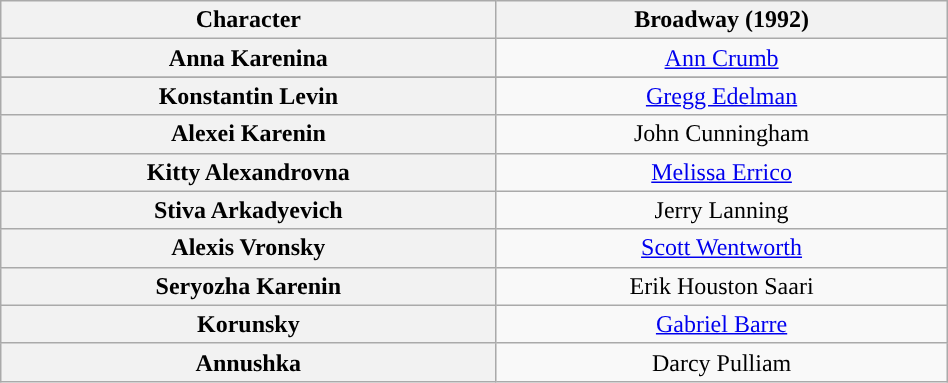<table class="wikitable" style="width:50%; text-align:center">
<tr>
<th scope="col">Character</th>
<th>Broadway (1992)</th>
</tr>
<tr>
<th>Anna Karenina</th>
<td colspan="1"><a href='#'>Ann Crumb</a></td>
</tr>
<tr>
</tr>
<tr>
<th>Konstantin Levin</th>
<td colspan="1”"><a href='#'>Gregg Edelman</a></td>
</tr>
<tr>
<th>Alexei Karenin</th>
<td colspan="1”">John Cunningham</td>
</tr>
<tr>
<th>Kitty Alexandrovna</th>
<td colspan="1"><a href='#'>Melissa Errico</a></td>
</tr>
<tr>
<th>Stiva Arkadyevich</th>
<td colspan="1">Jerry Lanning</td>
</tr>
<tr>
<th>Alexis Vronsky</th>
<td colspan="1"><a href='#'>Scott Wentworth</a></td>
</tr>
<tr>
<th>Seryozha Karenin</th>
<td colspan="1">Erik Houston Saari</td>
</tr>
<tr>
<th>Korunsky</th>
<td colspan="1"><a href='#'>Gabriel Barre</a></td>
</tr>
<tr>
<th>Annushka</th>
<td colspan="1">Darcy Pulliam</td>
</tr>
</table>
